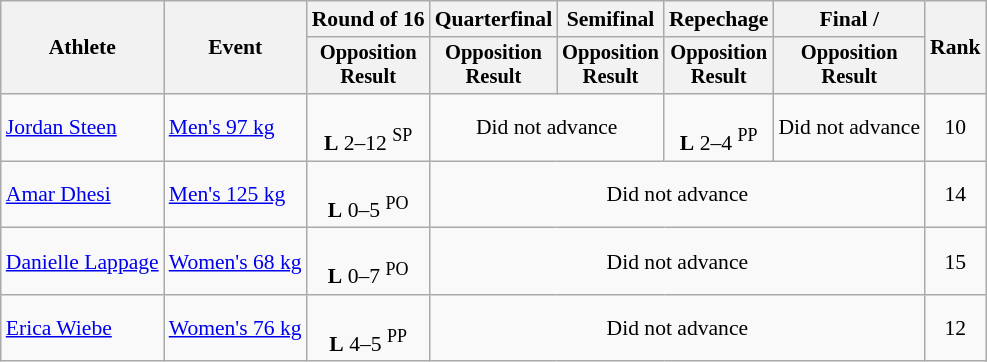<table class=wikitable style=font-size:90%;text-align:center>
<tr>
<th rowspan=2>Athlete</th>
<th rowspan=2>Event</th>
<th>Round of 16</th>
<th>Quarterfinal</th>
<th>Semifinal</th>
<th>Repechage</th>
<th>Final / </th>
<th rowspan=2>Rank</th>
</tr>
<tr style=font-size:95%>
<th>Opposition<br>Result</th>
<th>Opposition<br>Result</th>
<th>Opposition<br>Result</th>
<th>Opposition<br>Result</th>
<th>Opposition<br>Result</th>
</tr>
<tr>
<td align=left><a href='#'>Jordan Steen</a></td>
<td align=left><a href='#'>Men's 97 kg</a></td>
<td><br><strong>L</strong> 2–12 <sup>SP</sup></td>
<td colspan=2>Did not advance</td>
<td><br><strong>L</strong> 2–4 <sup>PP</sup></td>
<td>Did not advance</td>
<td>10</td>
</tr>
<tr>
<td align=left><a href='#'>Amar Dhesi</a></td>
<td align=left><a href='#'>Men's 125 kg</a></td>
<td><br><strong>L</strong> 0–5 <sup>PO</sup></td>
<td colspan=4>Did not advance</td>
<td>14</td>
</tr>
<tr>
<td align=left><a href='#'>Danielle Lappage</a></td>
<td align=left><a href='#'>Women's 68 kg</a></td>
<td><br><strong>L</strong> 0–7 <sup>PO</sup></td>
<td colspan=4>Did not advance</td>
<td>15</td>
</tr>
<tr>
<td align=left><a href='#'>Erica Wiebe</a></td>
<td align=left><a href='#'>Women's 76 kg</a></td>
<td><br><strong>L</strong> 4–5 <sup>PP</sup></td>
<td colspan=4>Did not advance</td>
<td>12</td>
</tr>
</table>
